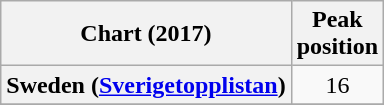<table class="wikitable sortable plainrowheaders" style="text-align:center">
<tr>
<th>Chart (2017)</th>
<th>Peak<br>position</th>
</tr>
<tr>
<th scope="row">Sweden (<a href='#'>Sverigetopplistan</a>)</th>
<td>16</td>
</tr>
<tr>
</tr>
</table>
